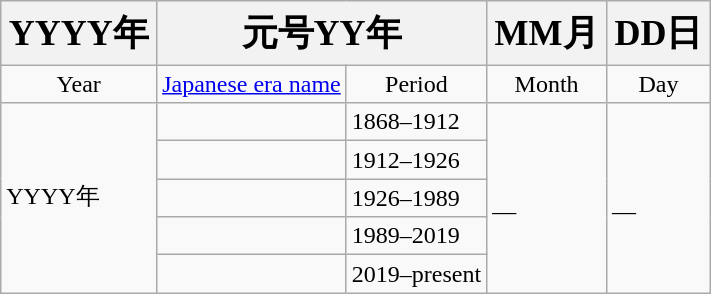<table class=wikitable>
<tr style="font-size:150%;">
<th>YYYY年</th>
<th colspan=2>元号YY年</th>
<th>MM月</th>
<th>DD日</th>
</tr>
<tr align=center>
<td>Year</td>
<td><a href='#'>Japanese era name</a></td>
<td>Period</td>
<td>Month</td>
<td>Day</td>
</tr>
<tr>
<td rowspan=5>YYYY年</td>
<td></td>
<td>1868–1912</td>
<td rowspan=5><br><br><br> — <br><br><br></td>
<td rowspan=5><br><br><br> — <br><br><br></td>
</tr>
<tr>
<td></td>
<td>1912–1926</td>
</tr>
<tr>
<td></td>
<td>1926–1989</td>
</tr>
<tr>
<td></td>
<td>1989–2019</td>
</tr>
<tr>
<td></td>
<td>2019–present</td>
</tr>
</table>
